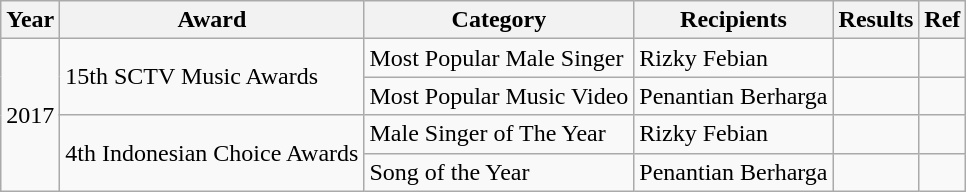<table class="wikitable sortable mw-collapsible">
<tr>
<th>Year</th>
<th>Award</th>
<th>Category</th>
<th>Recipients</th>
<th>Results</th>
<th>Ref</th>
</tr>
<tr>
<td rowspan="4">2017</td>
<td rowspan="2">15th SCTV Music Awards</td>
<td>Most Popular Male Singer</td>
<td>Rizky Febian</td>
<td></td>
<td></td>
</tr>
<tr>
<td>Most Popular Music Video</td>
<td>Penantian Berharga</td>
<td></td>
<td></td>
</tr>
<tr>
<td rowspan="2">4th Indonesian Choice Awards</td>
<td>Male Singer of The Year</td>
<td>Rizky Febian</td>
<td></td>
<td></td>
</tr>
<tr>
<td>Song of the Year</td>
<td>Penantian Berharga</td>
<td></td>
<td></td>
</tr>
</table>
